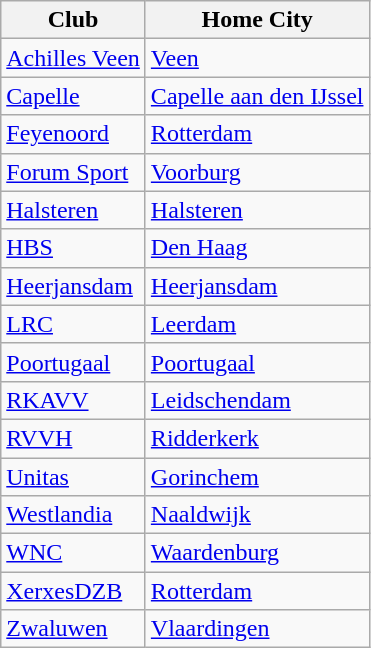<table class="wikitable sortable">
<tr>
<th>Club</th>
<th>Home City</th>
</tr>
<tr>
<td><a href='#'>Achilles Veen</a></td>
<td><a href='#'>Veen</a></td>
</tr>
<tr>
<td><a href='#'>Capelle</a></td>
<td><a href='#'>Capelle aan den IJssel</a></td>
</tr>
<tr>
<td><a href='#'>Feyenoord</a></td>
<td><a href='#'>Rotterdam</a></td>
</tr>
<tr>
<td><a href='#'>Forum Sport</a></td>
<td><a href='#'>Voorburg</a></td>
</tr>
<tr>
<td><a href='#'>Halsteren</a></td>
<td><a href='#'>Halsteren</a></td>
</tr>
<tr>
<td><a href='#'>HBS</a></td>
<td><a href='#'>Den Haag</a></td>
</tr>
<tr>
<td><a href='#'>Heerjansdam</a></td>
<td><a href='#'>Heerjansdam</a></td>
</tr>
<tr>
<td><a href='#'>LRC</a></td>
<td><a href='#'>Leerdam</a></td>
</tr>
<tr>
<td><a href='#'>Poortugaal</a></td>
<td><a href='#'>Poortugaal</a></td>
</tr>
<tr>
<td><a href='#'>RKAVV</a></td>
<td><a href='#'>Leidschendam</a></td>
</tr>
<tr>
<td><a href='#'>RVVH</a></td>
<td><a href='#'>Ridderkerk</a></td>
</tr>
<tr>
<td><a href='#'>Unitas</a></td>
<td><a href='#'>Gorinchem</a></td>
</tr>
<tr>
<td><a href='#'>Westlandia</a></td>
<td><a href='#'>Naaldwijk</a></td>
</tr>
<tr>
<td><a href='#'>WNC</a></td>
<td><a href='#'>Waardenburg</a></td>
</tr>
<tr>
<td><a href='#'>XerxesDZB</a></td>
<td><a href='#'>Rotterdam</a></td>
</tr>
<tr>
<td><a href='#'>Zwaluwen</a></td>
<td><a href='#'>Vlaardingen</a></td>
</tr>
</table>
